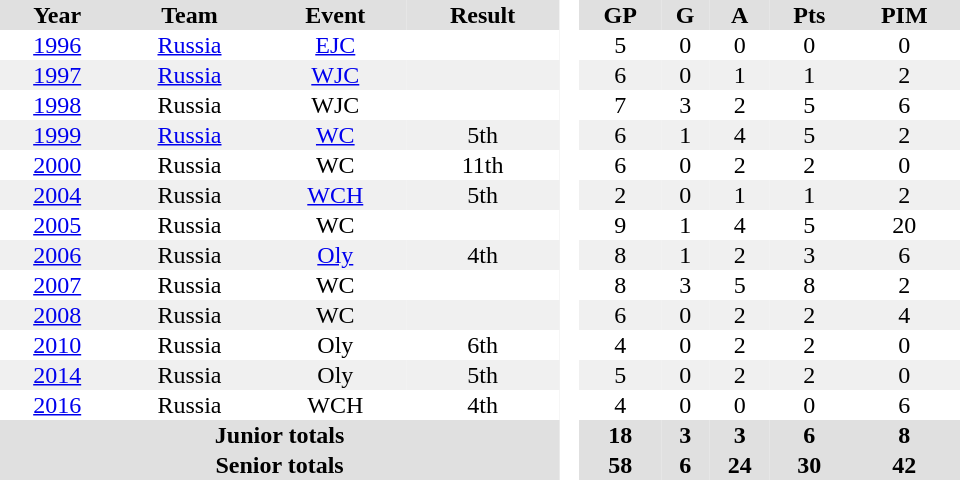<table border="0" cellpadding="1" cellspacing="0" style="text-align:center; width:40em">
<tr ALIGN="center" bgcolor="#e0e0e0">
<th>Year</th>
<th>Team</th>
<th>Event</th>
<th>Result</th>
<th rowspan="99" bgcolor="#ffffff"> </th>
<th>GP</th>
<th>G</th>
<th>A</th>
<th>Pts</th>
<th>PIM</th>
</tr>
<tr>
<td><a href='#'>1996</a></td>
<td><a href='#'>Russia</a></td>
<td><a href='#'>EJC</a></td>
<td></td>
<td>5</td>
<td>0</td>
<td>0</td>
<td>0</td>
<td>0</td>
</tr>
<tr bgcolor="#f0f0f0">
<td><a href='#'>1997</a></td>
<td><a href='#'>Russia</a></td>
<td><a href='#'>WJC</a></td>
<td></td>
<td>6</td>
<td>0</td>
<td>1</td>
<td>1</td>
<td>2</td>
</tr>
<tr>
<td><a href='#'>1998</a></td>
<td>Russia</td>
<td>WJC</td>
<td></td>
<td>7</td>
<td>3</td>
<td>2</td>
<td>5</td>
<td>6</td>
</tr>
<tr bgcolor="#f0f0f0">
<td><a href='#'>1999</a></td>
<td><a href='#'>Russia</a></td>
<td><a href='#'>WC</a></td>
<td>5th</td>
<td>6</td>
<td>1</td>
<td>4</td>
<td>5</td>
<td>2</td>
</tr>
<tr>
<td><a href='#'>2000</a></td>
<td>Russia</td>
<td>WC</td>
<td>11th</td>
<td>6</td>
<td>0</td>
<td>2</td>
<td>2</td>
<td>0</td>
</tr>
<tr bgcolor="#f0f0f0">
<td><a href='#'>2004</a></td>
<td>Russia</td>
<td><a href='#'>WCH</a></td>
<td>5th</td>
<td>2</td>
<td>0</td>
<td>1</td>
<td>1</td>
<td>2</td>
</tr>
<tr>
<td><a href='#'>2005</a></td>
<td>Russia</td>
<td>WC</td>
<td></td>
<td>9</td>
<td>1</td>
<td>4</td>
<td>5</td>
<td>20</td>
</tr>
<tr bgcolor="#f0f0f0">
<td><a href='#'>2006</a></td>
<td>Russia</td>
<td><a href='#'>Oly</a></td>
<td>4th</td>
<td>8</td>
<td>1</td>
<td>2</td>
<td>3</td>
<td>6</td>
</tr>
<tr>
<td><a href='#'>2007</a></td>
<td>Russia</td>
<td>WC</td>
<td></td>
<td>8</td>
<td>3</td>
<td>5</td>
<td>8</td>
<td>2</td>
</tr>
<tr bgcolor="#f0f0f0">
<td><a href='#'>2008</a></td>
<td>Russia</td>
<td>WC</td>
<td></td>
<td>6</td>
<td>0</td>
<td>2</td>
<td>2</td>
<td>4</td>
</tr>
<tr>
<td><a href='#'>2010</a></td>
<td>Russia</td>
<td>Oly</td>
<td>6th</td>
<td>4</td>
<td>0</td>
<td>2</td>
<td>2</td>
<td>0</td>
</tr>
<tr bgcolor="#f0f0f0">
<td><a href='#'>2014</a></td>
<td>Russia</td>
<td>Oly</td>
<td>5th</td>
<td>5</td>
<td>0</td>
<td>2</td>
<td>2</td>
<td>0</td>
</tr>
<tr>
<td><a href='#'>2016</a></td>
<td>Russia</td>
<td>WCH</td>
<td>4th</td>
<td>4</td>
<td>0</td>
<td>0</td>
<td>0</td>
<td>6</td>
</tr>
<tr bgcolor="#e0e0e0">
<th colspan=4>Junior totals</th>
<th>18</th>
<th>3</th>
<th>3</th>
<th>6</th>
<th>8</th>
</tr>
<tr bgcolor="#e0e0e0">
<th colspan=4>Senior totals</th>
<th>58</th>
<th>6</th>
<th>24</th>
<th>30</th>
<th>42</th>
</tr>
</table>
